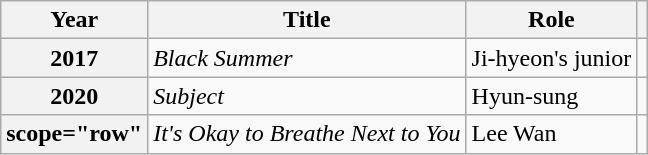<table class="wikitable  plainrowheaders">
<tr>
<th scope="col">Year</th>
<th scope="col">Title</th>
<th scope="col">Role</th>
<th scope="col" class="unsortable"></th>
</tr>
<tr>
<th scope="row">2017</th>
<td><em>Black Summer</em></td>
<td>Ji-hyeon's junior</td>
<td></td>
</tr>
<tr>
<th scope="row">2020</th>
<td><em>Subject</em></td>
<td>Hyun-sung</td>
<td></td>
</tr>
<tr>
<th>scope="row" </th>
<td><em>It's Okay to Breathe Next to You</em></td>
<td>Lee Wan</td>
<td></td>
</tr>
</table>
